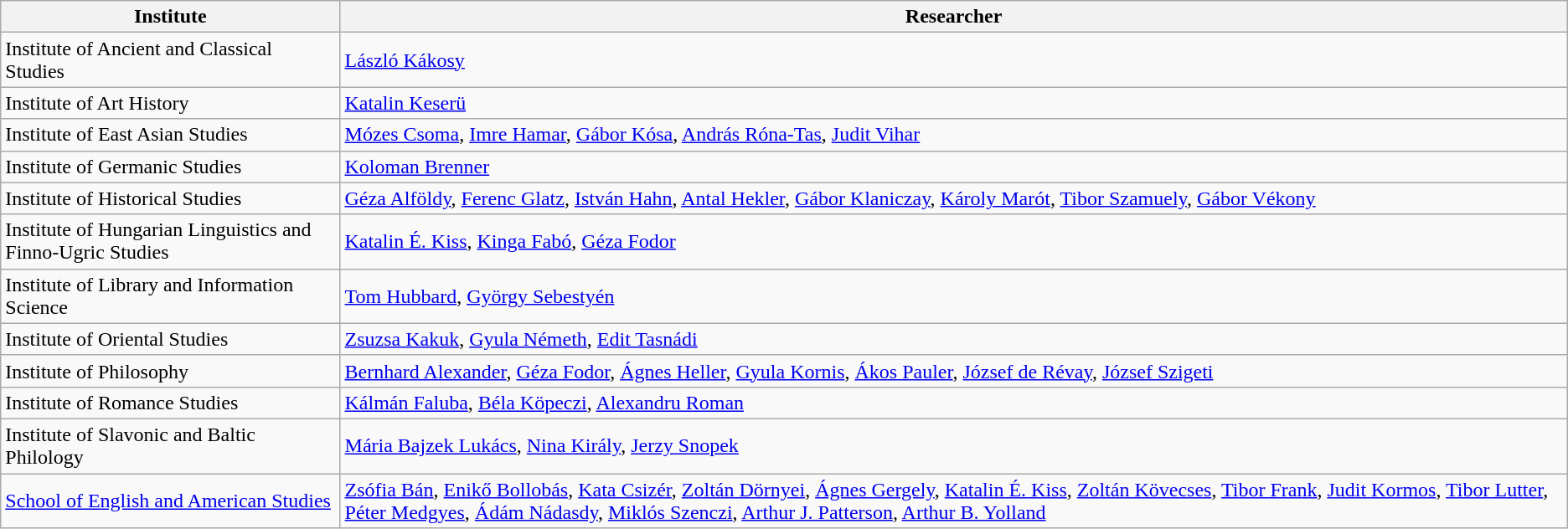<table class="wikitable">
<tr>
<th>Institute</th>
<th>Researcher</th>
</tr>
<tr>
<td>Institute of Ancient and Classical Studies</td>
<td><a href='#'>László Kákosy</a></td>
</tr>
<tr>
<td>Institute of Art History</td>
<td><a href='#'>Katalin Keserü</a></td>
</tr>
<tr>
<td>Institute of East Asian Studies</td>
<td><a href='#'>Mózes Csoma</a>, <a href='#'>Imre Hamar</a>, <a href='#'>Gábor Kósa</a>, <a href='#'>András Róna-Tas</a>, <a href='#'>Judit Vihar</a></td>
</tr>
<tr>
<td>Institute of Germanic Studies</td>
<td><a href='#'>Koloman Brenner</a></td>
</tr>
<tr>
<td>Institute of Historical Studies</td>
<td><a href='#'>Géza Alföldy</a>, <a href='#'>Ferenc Glatz</a>, <a href='#'>István Hahn</a>, <a href='#'>Antal Hekler</a>, <a href='#'>Gábor Klaniczay</a>, <a href='#'>Károly Marót</a>, <a href='#'>Tibor Szamuely</a>, <a href='#'>Gábor Vékony</a></td>
</tr>
<tr>
<td>Institute of Hungarian Linguistics and Finno-Ugric Studies</td>
<td><a href='#'>Katalin É. Kiss</a>, <a href='#'>Kinga Fabó</a>, <a href='#'>Géza Fodor</a></td>
</tr>
<tr>
<td>Institute of Library and Information Science</td>
<td><a href='#'>Tom Hubbard</a>, <a href='#'>György Sebestyén</a></td>
</tr>
<tr>
<td>Institute of Oriental Studies</td>
<td><a href='#'>Zsuzsa Kakuk</a>, <a href='#'>Gyula Németh</a>, <a href='#'>Edit Tasnádi</a></td>
</tr>
<tr>
<td>Institute of Philosophy</td>
<td><a href='#'>Bernhard Alexander</a>, <a href='#'>Géza Fodor</a>, <a href='#'>Ágnes Heller</a>, <a href='#'>Gyula Kornis</a>, <a href='#'>Ákos Pauler</a>, <a href='#'>József de Révay</a>, <a href='#'>József Szigeti</a></td>
</tr>
<tr>
<td>Institute of Romance Studies</td>
<td><a href='#'>Kálmán Faluba</a>, <a href='#'>Béla Köpeczi</a>, <a href='#'>Alexandru Roman</a></td>
</tr>
<tr>
<td>Institute of Slavonic and Baltic Philology</td>
<td><a href='#'>Mária Bajzek Lukács</a>, <a href='#'>Nina Király</a>, <a href='#'>Jerzy Snopek</a></td>
</tr>
<tr>
<td><a href='#'>School of English and American Studies</a></td>
<td><a href='#'>Zsófia Bán</a>, <a href='#'>Enikő Bollobás</a>, <a href='#'>Kata Csizér</a>, <a href='#'>Zoltán Dörnyei</a>, <a href='#'>Ágnes Gergely</a>, <a href='#'>Katalin É. Kiss</a>, <a href='#'>Zoltán Kövecses</a>, <a href='#'>Tibor Frank</a>, <a href='#'>Judit Kormos</a>, <a href='#'>Tibor Lutter</a>, <a href='#'>Péter Medgyes</a>, <a href='#'>Ádám Nádasdy</a>, <a href='#'>Miklós Szenczi</a>, <a href='#'>Arthur J. Patterson</a>, <a href='#'>Arthur B. Yolland</a></td>
</tr>
</table>
